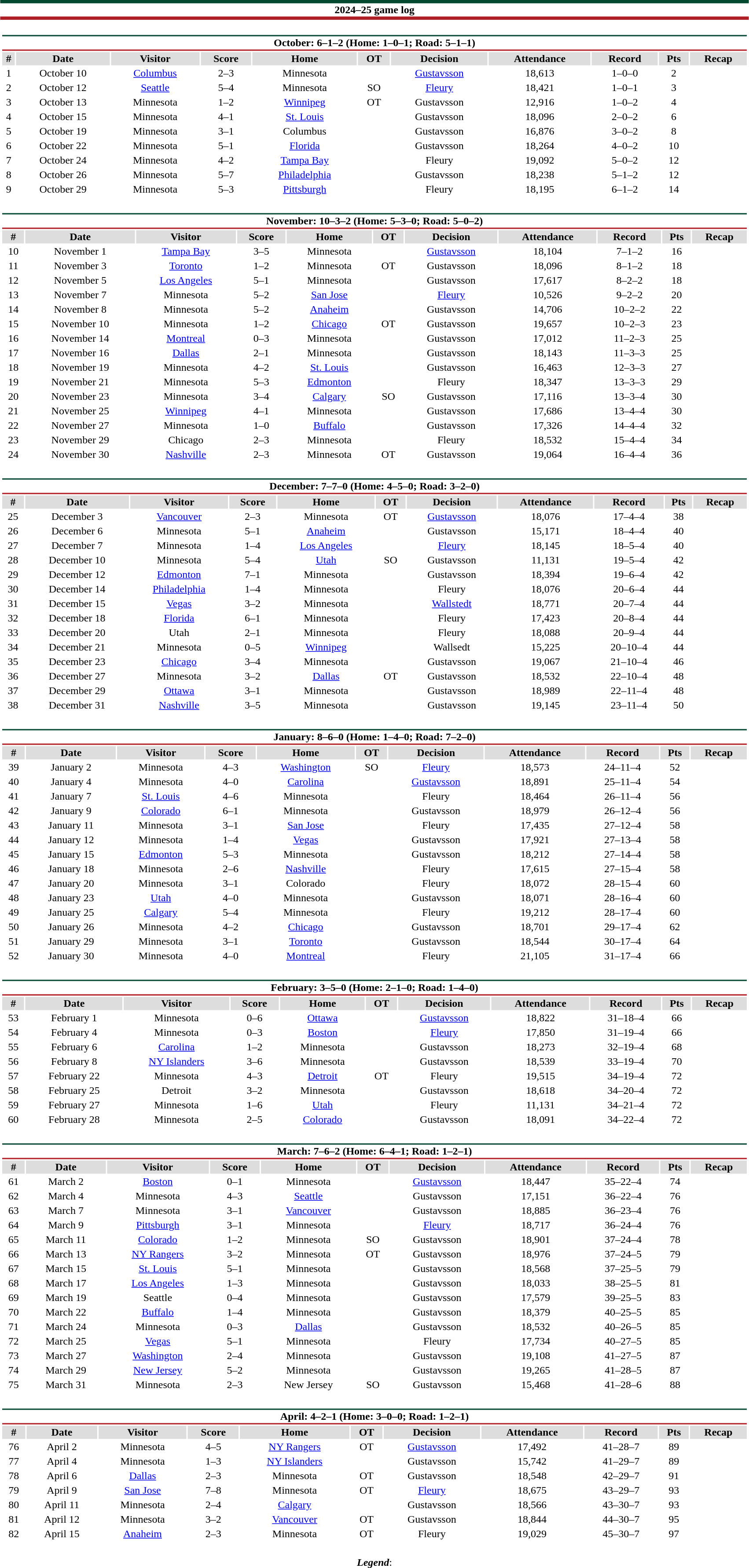<table class="toccolours" style="width:90%; clear:both; margin:1.5em auto; text-align:center;">
<tr>
<th colspan="11" style="background:#FFFFFF;border-top:#024930 5px solid; border-bottom:#AF1E24 5px solid;">2024–25 game log</th>
</tr>
<tr>
<td colspan="11"><br><table class="toccolours collapsible collapsed" style="width:100%;">
<tr>
<th colspan="11" style="background:#FFFFFF;border-top:#024930 2px solid; border-bottom:#AF1E24 2px solid;">October: 6–1–2 (Home: 1–0–1; Road: 5–1–1)</th>
</tr>
<tr style="background:#ddd;">
<th>#</th>
<th>Date</th>
<th>Visitor</th>
<th>Score</th>
<th>Home</th>
<th>OT</th>
<th>Decision</th>
<th>Attendance</th>
<th>Record</th>
<th>Pts</th>
<th>Recap</th>
</tr>
<tr>
<td>1</td>
<td>October 10</td>
<td><a href='#'>Columbus</a></td>
<td>2–3</td>
<td>Minnesota</td>
<td></td>
<td><a href='#'>Gustavsson</a></td>
<td>18,613</td>
<td>1–0–0</td>
<td>2</td>
<td></td>
</tr>
<tr>
<td>2</td>
<td>October 12</td>
<td><a href='#'>Seattle</a></td>
<td>5–4</td>
<td>Minnesota</td>
<td>SO</td>
<td><a href='#'>Fleury</a></td>
<td>18,421</td>
<td>1–0–1</td>
<td>3</td>
<td></td>
</tr>
<tr>
<td>3</td>
<td>October 13</td>
<td>Minnesota</td>
<td>1–2</td>
<td><a href='#'>Winnipeg</a></td>
<td>OT</td>
<td>Gustavsson</td>
<td>12,916</td>
<td>1–0–2</td>
<td>4</td>
<td></td>
</tr>
<tr>
<td>4</td>
<td>October 15</td>
<td>Minnesota</td>
<td>4–1</td>
<td><a href='#'>St. Louis</a></td>
<td></td>
<td>Gustavsson</td>
<td>18,096</td>
<td>2–0–2</td>
<td>6</td>
<td></td>
</tr>
<tr>
<td>5</td>
<td>October 19</td>
<td>Minnesota</td>
<td>3–1</td>
<td>Columbus</td>
<td></td>
<td>Gustavsson</td>
<td>16,876</td>
<td>3–0–2</td>
<td>8</td>
<td></td>
</tr>
<tr>
<td>6</td>
<td>October 22</td>
<td>Minnesota</td>
<td>5–1</td>
<td><a href='#'>Florida</a></td>
<td></td>
<td>Gustavsson</td>
<td>18,264</td>
<td>4–0–2</td>
<td>10</td>
<td></td>
</tr>
<tr>
<td>7</td>
<td>October 24</td>
<td>Minnesota</td>
<td>4–2</td>
<td><a href='#'>Tampa Bay</a></td>
<td></td>
<td>Fleury</td>
<td>19,092</td>
<td>5–0–2</td>
<td>12</td>
<td></td>
</tr>
<tr>
<td>8</td>
<td>October 26</td>
<td>Minnesota</td>
<td>5–7</td>
<td><a href='#'>Philadelphia</a></td>
<td></td>
<td>Gustavsson</td>
<td>18,238</td>
<td>5–1–2</td>
<td>12</td>
<td></td>
</tr>
<tr>
<td>9</td>
<td>October 29</td>
<td>Minnesota</td>
<td>5–3</td>
<td><a href='#'>Pittsburgh</a></td>
<td></td>
<td>Fleury</td>
<td>18,195</td>
<td>6–1–2</td>
<td>14</td>
<td></td>
</tr>
</table>
</td>
</tr>
<tr>
<td colspan="11"><br><table class="toccolours collapsible collapsed" style="width:100%;">
<tr>
<th colspan="11" style="background:#FFFFFF;border-top:#024930 2px solid; border-bottom:#AF1E24 2px solid;">November: 10–3–2 (Home: 5–3–0; Road: 5–0–2)</th>
</tr>
<tr style="background:#ddd;">
<th>#</th>
<th>Date</th>
<th>Visitor</th>
<th>Score</th>
<th>Home</th>
<th>OT</th>
<th>Decision</th>
<th>Attendance</th>
<th>Record</th>
<th>Pts</th>
<th>Recap</th>
</tr>
<tr>
<td>10</td>
<td>November 1</td>
<td><a href='#'>Tampa Bay</a></td>
<td>3–5</td>
<td>Minnesota</td>
<td></td>
<td><a href='#'>Gustavsson</a></td>
<td>18,104</td>
<td>7–1–2</td>
<td>16</td>
<td></td>
</tr>
<tr>
<td>11</td>
<td>November 3</td>
<td><a href='#'>Toronto</a></td>
<td>1–2</td>
<td>Minnesota</td>
<td>OT</td>
<td>Gustavsson</td>
<td>18,096</td>
<td>8–1–2</td>
<td>18</td>
<td></td>
</tr>
<tr>
<td>12</td>
<td>November 5</td>
<td><a href='#'>Los Angeles</a></td>
<td>5–1</td>
<td>Minnesota</td>
<td></td>
<td>Gustavsson</td>
<td>17,617</td>
<td>8–2–2</td>
<td>18</td>
<td></td>
</tr>
<tr>
<td>13</td>
<td>November 7</td>
<td>Minnesota</td>
<td>5–2</td>
<td><a href='#'>San Jose</a></td>
<td></td>
<td><a href='#'>Fleury</a></td>
<td>10,526</td>
<td>9–2–2</td>
<td>20</td>
<td></td>
</tr>
<tr>
<td>14</td>
<td>November 8</td>
<td>Minnesota</td>
<td>5–2</td>
<td><a href='#'>Anaheim</a></td>
<td></td>
<td>Gustavsson</td>
<td>14,706</td>
<td>10–2–2</td>
<td>22</td>
<td></td>
</tr>
<tr>
<td>15</td>
<td>November 10</td>
<td>Minnesota</td>
<td>1–2</td>
<td><a href='#'>Chicago</a></td>
<td>OT</td>
<td>Gustavsson</td>
<td>19,657</td>
<td>10–2–3</td>
<td>23</td>
<td></td>
</tr>
<tr>
<td>16</td>
<td>November 14</td>
<td><a href='#'>Montreal</a></td>
<td>0–3</td>
<td>Minnesota</td>
<td></td>
<td>Gustavsson</td>
<td>17,012</td>
<td>11–2–3</td>
<td>25</td>
<td></td>
</tr>
<tr>
<td>17</td>
<td>November 16</td>
<td><a href='#'>Dallas</a></td>
<td>2–1</td>
<td>Minnesota</td>
<td></td>
<td>Gustavsson</td>
<td>18,143</td>
<td>11–3–3</td>
<td>25</td>
<td></td>
</tr>
<tr>
<td>18</td>
<td>November 19</td>
<td>Minnesota</td>
<td>4–2</td>
<td><a href='#'>St. Louis</a></td>
<td></td>
<td>Gustavsson</td>
<td>16,463</td>
<td>12–3–3</td>
<td>27</td>
<td></td>
</tr>
<tr>
<td>19</td>
<td>November 21</td>
<td>Minnesota</td>
<td>5–3</td>
<td><a href='#'>Edmonton</a></td>
<td></td>
<td>Fleury</td>
<td>18,347</td>
<td>13–3–3</td>
<td>29</td>
<td></td>
</tr>
<tr>
<td>20</td>
<td>November 23</td>
<td>Minnesota</td>
<td>3–4</td>
<td><a href='#'>Calgary</a></td>
<td>SO</td>
<td>Gustavsson</td>
<td>17,116</td>
<td>13–3–4</td>
<td>30</td>
<td></td>
</tr>
<tr>
<td>21</td>
<td>November 25</td>
<td><a href='#'>Winnipeg</a></td>
<td>4–1</td>
<td>Minnesota</td>
<td></td>
<td>Gustavsson</td>
<td>17,686</td>
<td>13–4–4</td>
<td>30</td>
<td></td>
</tr>
<tr>
<td>22</td>
<td>November 27</td>
<td>Minnesota</td>
<td>1–0</td>
<td><a href='#'>Buffalo</a></td>
<td></td>
<td>Gustavsson</td>
<td>17,326</td>
<td>14–4–4</td>
<td>32</td>
<td></td>
</tr>
<tr>
<td>23</td>
<td>November 29</td>
<td>Chicago</td>
<td>2–3</td>
<td>Minnesota</td>
<td></td>
<td>Fleury</td>
<td>18,532</td>
<td>15–4–4</td>
<td>34</td>
<td></td>
</tr>
<tr>
<td>24</td>
<td>November 30</td>
<td><a href='#'>Nashville</a></td>
<td>2–3</td>
<td>Minnesota</td>
<td>OT</td>
<td>Gustavsson</td>
<td>19,064</td>
<td>16–4–4</td>
<td>36</td>
<td></td>
</tr>
</table>
</td>
</tr>
<tr>
<td colspan="11"><br><table class="toccolours collapsible collapsed" style="width:100%;">
<tr>
<th colspan="11" style="background:#FFFFFF;border-top:#024930 2px solid; border-bottom:#AF1E24 2px solid;">December: 7–7–0 (Home: 4–5–0; Road: 3–2–0)</th>
</tr>
<tr style="background:#ddd;">
<th>#</th>
<th>Date</th>
<th>Visitor</th>
<th>Score</th>
<th>Home</th>
<th>OT</th>
<th>Decision</th>
<th>Attendance</th>
<th>Record</th>
<th>Pts</th>
<th>Recap</th>
</tr>
<tr>
<td>25</td>
<td>December 3</td>
<td><a href='#'>Vancouver</a></td>
<td>2–3</td>
<td>Minnesota</td>
<td>OT</td>
<td><a href='#'>Gustavsson</a></td>
<td>18,076</td>
<td>17–4–4</td>
<td>38</td>
<td></td>
</tr>
<tr>
<td>26</td>
<td>December 6</td>
<td>Minnesota</td>
<td>5–1</td>
<td><a href='#'>Anaheim</a></td>
<td></td>
<td>Gustavsson</td>
<td>15,171</td>
<td>18–4–4</td>
<td>40</td>
<td></td>
</tr>
<tr>
<td>27</td>
<td>December 7</td>
<td>Minnesota</td>
<td>1–4</td>
<td><a href='#'>Los Angeles</a></td>
<td></td>
<td><a href='#'>Fleury</a></td>
<td>18,145</td>
<td>18–5–4</td>
<td>40</td>
<td></td>
</tr>
<tr>
<td>28</td>
<td>December 10</td>
<td>Minnesota</td>
<td>5–4</td>
<td><a href='#'>Utah</a></td>
<td>SO</td>
<td>Gustavsson</td>
<td>11,131</td>
<td>19–5–4</td>
<td>42</td>
<td></td>
</tr>
<tr>
<td>29</td>
<td>December 12</td>
<td><a href='#'>Edmonton</a></td>
<td>7–1</td>
<td>Minnesota</td>
<td></td>
<td>Gustavsson</td>
<td>18,394</td>
<td>19–6–4</td>
<td>42</td>
<td></td>
</tr>
<tr>
<td>30</td>
<td>December 14</td>
<td><a href='#'>Philadelphia</a></td>
<td>1–4</td>
<td>Minnesota</td>
<td></td>
<td>Fleury</td>
<td>18,076</td>
<td>20–6–4</td>
<td>44</td>
<td></td>
</tr>
<tr>
<td>31</td>
<td>December 15</td>
<td><a href='#'>Vegas</a></td>
<td>3–2</td>
<td>Minnesota</td>
<td></td>
<td><a href='#'>Wallstedt</a></td>
<td>18,771</td>
<td>20–7–4</td>
<td>44</td>
<td></td>
</tr>
<tr>
<td>32</td>
<td>December 18</td>
<td><a href='#'>Florida</a></td>
<td>6–1</td>
<td>Minnesota</td>
<td></td>
<td>Fleury</td>
<td>17,423</td>
<td>20–8–4</td>
<td>44</td>
<td></td>
</tr>
<tr>
<td>33</td>
<td>December 20</td>
<td>Utah</td>
<td>2–1</td>
<td>Minnesota</td>
<td></td>
<td>Fleury</td>
<td>18,088</td>
<td>20–9–4</td>
<td>44</td>
<td></td>
</tr>
<tr>
<td>34</td>
<td>December 21</td>
<td>Minnesota</td>
<td>0–5</td>
<td><a href='#'>Winnipeg</a></td>
<td></td>
<td>Wallsedt</td>
<td>15,225</td>
<td>20–10–4</td>
<td>44</td>
<td></td>
</tr>
<tr>
<td>35</td>
<td>December 23</td>
<td><a href='#'>Chicago</a></td>
<td>3–4</td>
<td>Minnesota</td>
<td></td>
<td>Gustavsson</td>
<td>19,067</td>
<td>21–10–4</td>
<td>46</td>
<td></td>
</tr>
<tr>
<td>36</td>
<td>December 27</td>
<td>Minnesota</td>
<td>3–2</td>
<td><a href='#'>Dallas</a></td>
<td>OT</td>
<td>Gustavsson</td>
<td>18,532</td>
<td>22–10–4</td>
<td>48</td>
<td></td>
</tr>
<tr>
<td>37</td>
<td>December 29</td>
<td><a href='#'>Ottawa</a></td>
<td>3–1</td>
<td>Minnesota</td>
<td></td>
<td>Gustavsson</td>
<td>18,989</td>
<td>22–11–4</td>
<td>48</td>
<td></td>
</tr>
<tr>
<td>38</td>
<td>December 31</td>
<td><a href='#'>Nashville</a></td>
<td>3–5</td>
<td>Minnesota</td>
<td></td>
<td>Gustavsson</td>
<td>19,145</td>
<td>23–11–4</td>
<td>50</td>
<td></td>
</tr>
</table>
</td>
</tr>
<tr>
<td colspan="11"><br><table class="toccolours collapsible collapsed" style="width:100%;">
<tr>
<th colspan="11" style="background:#FFFFFF;border-top:#024930 2px solid; border-bottom:#AF1E24 2px solid;">January: 8–6–0 (Home: 1–4–0; Road: 7–2–0)</th>
</tr>
<tr style="background:#ddd;">
<th>#</th>
<th>Date</th>
<th>Visitor</th>
<th>Score</th>
<th>Home</th>
<th>OT</th>
<th>Decision</th>
<th>Attendance</th>
<th>Record</th>
<th>Pts</th>
<th>Recap</th>
</tr>
<tr>
<td>39</td>
<td>January 2</td>
<td>Minnesota</td>
<td>4–3</td>
<td><a href='#'>Washington</a></td>
<td>SO</td>
<td><a href='#'>Fleury</a></td>
<td>18,573</td>
<td>24–11–4</td>
<td>52</td>
<td></td>
</tr>
<tr>
<td>40</td>
<td>January 4</td>
<td>Minnesota</td>
<td>4–0</td>
<td><a href='#'>Carolina</a></td>
<td></td>
<td><a href='#'>Gustavsson</a></td>
<td>18,891</td>
<td>25–11–4</td>
<td>54</td>
<td></td>
</tr>
<tr>
<td>41</td>
<td>January 7</td>
<td><a href='#'>St. Louis</a></td>
<td>4–6</td>
<td>Minnesota</td>
<td></td>
<td>Fleury</td>
<td>18,464</td>
<td>26–11–4</td>
<td>56</td>
<td></td>
</tr>
<tr>
<td>42</td>
<td>January 9</td>
<td><a href='#'>Colorado</a></td>
<td>6–1</td>
<td>Minnesota</td>
<td></td>
<td>Gustavsson</td>
<td>18,979</td>
<td>26–12–4</td>
<td>56</td>
<td></td>
</tr>
<tr>
<td>43</td>
<td>January 11</td>
<td>Minnesota</td>
<td>3–1</td>
<td><a href='#'>San Jose</a></td>
<td></td>
<td>Fleury</td>
<td>17,435</td>
<td>27–12–4</td>
<td>58</td>
<td></td>
</tr>
<tr>
<td>44</td>
<td>January 12</td>
<td>Minnesota</td>
<td>1–4</td>
<td><a href='#'>Vegas</a></td>
<td></td>
<td>Gustavsson</td>
<td>17,921</td>
<td>27–13–4</td>
<td>58</td>
<td></td>
</tr>
<tr>
<td>45</td>
<td>January 15</td>
<td><a href='#'>Edmonton</a></td>
<td>5–3</td>
<td>Minnesota</td>
<td></td>
<td>Gustavsson</td>
<td>18,212</td>
<td>27–14–4</td>
<td>58</td>
<td></td>
</tr>
<tr>
<td>46</td>
<td>January 18</td>
<td>Minnesota</td>
<td>2–6</td>
<td><a href='#'>Nashville</a></td>
<td></td>
<td>Fleury</td>
<td>17,615</td>
<td>27–15–4</td>
<td>58</td>
<td></td>
</tr>
<tr>
<td>47</td>
<td>January 20</td>
<td>Minnesota</td>
<td>3–1</td>
<td>Colorado</td>
<td></td>
<td>Fleury</td>
<td>18,072</td>
<td>28–15–4</td>
<td>60</td>
<td></td>
</tr>
<tr>
<td>48</td>
<td>January 23</td>
<td><a href='#'>Utah</a></td>
<td>4–0</td>
<td>Minnesota</td>
<td></td>
<td>Gustavsson</td>
<td>18,071</td>
<td>28–16–4</td>
<td>60</td>
<td></td>
</tr>
<tr>
<td>49</td>
<td>January 25</td>
<td><a href='#'>Calgary</a></td>
<td>5–4</td>
<td>Minnesota</td>
<td></td>
<td>Fleury</td>
<td>19,212</td>
<td>28–17–4</td>
<td>60</td>
<td></td>
</tr>
<tr>
<td>50</td>
<td>January 26</td>
<td>Minnesota</td>
<td>4–2</td>
<td><a href='#'>Chicago</a></td>
<td></td>
<td>Gustavsson</td>
<td>18,701</td>
<td>29–17–4</td>
<td>62</td>
<td></td>
</tr>
<tr>
<td>51</td>
<td>January 29</td>
<td>Minnesota</td>
<td>3–1</td>
<td><a href='#'>Toronto</a></td>
<td></td>
<td>Gustavsson</td>
<td>18,544</td>
<td>30–17–4</td>
<td>64</td>
<td></td>
</tr>
<tr>
<td>52</td>
<td>January 30</td>
<td>Minnesota</td>
<td>4–0</td>
<td><a href='#'>Montreal</a></td>
<td></td>
<td>Fleury</td>
<td>21,105</td>
<td>31–17–4</td>
<td>66</td>
<td></td>
</tr>
</table>
</td>
</tr>
<tr>
<td colspan="11"><br><table class="toccolours collapsible collapsed" style="width:100%;">
<tr>
<th colspan="11" style="background:#FFFFFF;border-top:#024930 2px solid; border-bottom:#AF1E24 2px solid;">February: 3–5–0 (Home: 2–1–0; Road: 1–4–0)</th>
</tr>
<tr style="background:#ddd;">
<th>#</th>
<th>Date</th>
<th>Visitor</th>
<th>Score</th>
<th>Home</th>
<th>OT</th>
<th>Decision</th>
<th>Attendance</th>
<th>Record</th>
<th>Pts</th>
<th>Recap</th>
</tr>
<tr>
<td>53</td>
<td>February 1</td>
<td>Minnesota</td>
<td>0–6</td>
<td><a href='#'>Ottawa</a></td>
<td></td>
<td><a href='#'>Gustavsson</a></td>
<td>18,822</td>
<td>31–18–4</td>
<td>66</td>
<td></td>
</tr>
<tr>
<td>54</td>
<td>February 4</td>
<td>Minnesota</td>
<td>0–3</td>
<td><a href='#'>Boston</a></td>
<td></td>
<td><a href='#'>Fleury</a></td>
<td>17,850</td>
<td>31–19–4</td>
<td>66</td>
<td></td>
</tr>
<tr>
<td>55</td>
<td>February 6</td>
<td><a href='#'>Carolina</a></td>
<td>1–2</td>
<td>Minnesota</td>
<td></td>
<td>Gustavsson</td>
<td>18,273</td>
<td>32–19–4</td>
<td>68</td>
<td></td>
</tr>
<tr>
<td>56</td>
<td>February 8</td>
<td><a href='#'>NY Islanders</a></td>
<td>3–6</td>
<td>Minnesota</td>
<td></td>
<td>Gustavsson</td>
<td>18,539</td>
<td>33–19–4</td>
<td>70</td>
<td></td>
</tr>
<tr>
<td>57</td>
<td>February 22</td>
<td>Minnesota</td>
<td>4–3</td>
<td><a href='#'>Detroit</a></td>
<td>OT</td>
<td>Fleury</td>
<td>19,515</td>
<td>34–19–4</td>
<td>72</td>
<td></td>
</tr>
<tr>
<td>58</td>
<td>February 25</td>
<td>Detroit</td>
<td>3–2</td>
<td>Minnesota</td>
<td></td>
<td>Gustavsson</td>
<td>18,618</td>
<td>34–20–4</td>
<td>72</td>
<td></td>
</tr>
<tr>
<td>59</td>
<td>February 27</td>
<td>Minnesota</td>
<td>1–6</td>
<td><a href='#'>Utah</a></td>
<td></td>
<td>Fleury</td>
<td>11,131</td>
<td>34–21–4</td>
<td>72</td>
<td></td>
</tr>
<tr>
<td>60</td>
<td>February 28</td>
<td>Minnesota</td>
<td>2–5</td>
<td><a href='#'>Colorado</a></td>
<td></td>
<td>Gustavsson</td>
<td>18,091</td>
<td>34–22–4</td>
<td>72</td>
<td></td>
</tr>
</table>
</td>
</tr>
<tr>
<td colspan="11"><br><table class="toccolours collapsible collapsed" style="width:100%;">
<tr>
<th colspan="11" style="background:#FFFFFF;border-top:#024930 2px solid; border-bottom:#AF1E24 2px solid;">March: 7–6–2 (Home: 6–4–1; Road: 1–2–1)</th>
</tr>
<tr style="background:#ddd;">
<th>#</th>
<th>Date</th>
<th>Visitor</th>
<th>Score</th>
<th>Home</th>
<th>OT</th>
<th>Decision</th>
<th>Attendance</th>
<th>Record</th>
<th>Pts</th>
<th>Recap</th>
</tr>
<tr>
<td>61</td>
<td>March 2</td>
<td><a href='#'>Boston</a></td>
<td>0–1</td>
<td>Minnesota</td>
<td></td>
<td><a href='#'>Gustavsson</a></td>
<td>18,447</td>
<td>35–22–4</td>
<td>74</td>
<td></td>
</tr>
<tr>
<td>62</td>
<td>March 4</td>
<td>Minnesota</td>
<td>4–3</td>
<td><a href='#'>Seattle</a></td>
<td></td>
<td>Gustavsson</td>
<td>17,151</td>
<td>36–22–4</td>
<td>76</td>
<td></td>
</tr>
<tr>
<td>63</td>
<td>March 7</td>
<td>Minnesota</td>
<td>3–1</td>
<td><a href='#'>Vancouver</a></td>
<td></td>
<td>Gustavsson</td>
<td>18,885</td>
<td>36–23–4</td>
<td>76</td>
<td></td>
</tr>
<tr>
<td>64</td>
<td>March 9</td>
<td><a href='#'>Pittsburgh</a></td>
<td>3–1</td>
<td>Minnesota</td>
<td></td>
<td><a href='#'>Fleury</a></td>
<td>18,717</td>
<td>36–24–4</td>
<td>76</td>
<td></td>
</tr>
<tr>
<td>65</td>
<td>March 11</td>
<td><a href='#'>Colorado</a></td>
<td>1–2</td>
<td>Minnesota</td>
<td>SO</td>
<td>Gustavsson</td>
<td>18,901</td>
<td>37–24–4</td>
<td>78</td>
<td></td>
</tr>
<tr>
<td>66</td>
<td>March 13</td>
<td><a href='#'>NY Rangers</a></td>
<td>3–2</td>
<td>Minnesota</td>
<td>OT</td>
<td>Gustavsson</td>
<td>18,976</td>
<td>37–24–5</td>
<td>79</td>
<td></td>
</tr>
<tr>
<td>67</td>
<td>March 15</td>
<td><a href='#'>St. Louis</a></td>
<td>5–1</td>
<td>Minnesota</td>
<td></td>
<td>Gustavsson</td>
<td>18,568</td>
<td>37–25–5</td>
<td>79</td>
<td></td>
</tr>
<tr>
<td>68</td>
<td>March 17</td>
<td><a href='#'>Los Angeles</a></td>
<td>1–3</td>
<td>Minnesota</td>
<td></td>
<td>Gustavsson</td>
<td>18,033</td>
<td>38–25–5</td>
<td>81</td>
<td></td>
</tr>
<tr>
<td>69</td>
<td>March 19</td>
<td>Seattle</td>
<td>0–4</td>
<td>Minnesota</td>
<td></td>
<td>Gustavsson</td>
<td>17,579</td>
<td>39–25–5</td>
<td>83</td>
<td></td>
</tr>
<tr>
<td>70</td>
<td>March 22</td>
<td><a href='#'>Buffalo</a></td>
<td>1–4</td>
<td>Minnesota</td>
<td></td>
<td>Gustavsson</td>
<td>18,379</td>
<td>40–25–5</td>
<td>85</td>
<td></td>
</tr>
<tr>
<td>71</td>
<td>March 24</td>
<td>Minnesota</td>
<td>0–3</td>
<td><a href='#'>Dallas</a></td>
<td></td>
<td>Gustavsson</td>
<td>18,532</td>
<td>40–26–5</td>
<td>85</td>
<td></td>
</tr>
<tr>
<td>72</td>
<td>March 25</td>
<td><a href='#'>Vegas</a></td>
<td>5–1</td>
<td>Minnesota</td>
<td></td>
<td>Fleury</td>
<td>17,734</td>
<td>40–27–5</td>
<td>85</td>
<td></td>
</tr>
<tr>
<td>73</td>
<td>March 27</td>
<td><a href='#'>Washington</a></td>
<td>2–4</td>
<td>Minnesota</td>
<td></td>
<td>Gustavsson</td>
<td>19,108</td>
<td>41–27–5</td>
<td>87</td>
<td></td>
</tr>
<tr>
<td>74</td>
<td>March 29</td>
<td><a href='#'>New Jersey</a></td>
<td>5–2</td>
<td>Minnesota</td>
<td></td>
<td>Gustavsson</td>
<td>19,265</td>
<td>41–28–5</td>
<td>87</td>
<td></td>
</tr>
<tr>
<td>75</td>
<td>March 31</td>
<td>Minnesota</td>
<td>2–3</td>
<td>New Jersey</td>
<td>SO</td>
<td>Gustavsson</td>
<td>15,468</td>
<td>41–28–6</td>
<td>88</td>
<td></td>
</tr>
</table>
</td>
</tr>
<tr>
<td colspan="11"><br><table class="toccolours collapsible collapsed" style="width:100%;">
<tr>
<th colspan="11" style="background:#FFFFFF;border-top:#024930 2px solid; border-bottom:#AF1E24 2px solid;">April: 4–2–1 (Home: 3–0–0; Road: 1–2–1)</th>
</tr>
<tr style="background:#ddd;">
<th>#</th>
<th>Date</th>
<th>Visitor</th>
<th>Score</th>
<th>Home</th>
<th>OT</th>
<th>Decision</th>
<th>Attendance</th>
<th>Record</th>
<th>Pts</th>
<th>Recap</th>
</tr>
<tr>
<td>76</td>
<td>April 2</td>
<td>Minnesota</td>
<td>4–5</td>
<td><a href='#'>NY Rangers</a></td>
<td>OT</td>
<td><a href='#'>Gustavsson</a></td>
<td>17,492</td>
<td>41–28–7</td>
<td>89</td>
<td></td>
</tr>
<tr>
<td>77</td>
<td>April 4</td>
<td>Minnesota</td>
<td>1–3</td>
<td><a href='#'>NY Islanders</a></td>
<td></td>
<td>Gustavsson</td>
<td>15,742</td>
<td>41–29–7</td>
<td>89</td>
<td></td>
</tr>
<tr>
<td>78</td>
<td>April 6</td>
<td><a href='#'>Dallas</a></td>
<td>2–3</td>
<td>Minnesota</td>
<td>OT</td>
<td>Gustavsson</td>
<td>18,548</td>
<td>42–29–7</td>
<td>91</td>
<td></td>
</tr>
<tr>
<td>79</td>
<td>April 9</td>
<td><a href='#'>San Jose</a></td>
<td>7–8</td>
<td>Minnesota</td>
<td>OT</td>
<td><a href='#'>Fleury</a></td>
<td>18,675</td>
<td>43–29–7</td>
<td>93</td>
<td></td>
</tr>
<tr>
<td>80</td>
<td>April 11</td>
<td>Minnesota</td>
<td>2–4</td>
<td><a href='#'>Calgary</a></td>
<td></td>
<td>Gustavsson</td>
<td>18,566</td>
<td>43–30–7</td>
<td>93</td>
<td></td>
</tr>
<tr>
<td>81</td>
<td>April 12</td>
<td>Minnesota</td>
<td>3–2</td>
<td><a href='#'>Vancouver</a></td>
<td>OT</td>
<td>Gustavsson</td>
<td>18,844</td>
<td>44–30–7</td>
<td>95</td>
<td></td>
</tr>
<tr>
<td>82</td>
<td>April 15</td>
<td><a href='#'>Anaheim</a></td>
<td>2–3</td>
<td>Minnesota</td>
<td>OT</td>
<td>Fleury</td>
<td>19,029</td>
<td>45–30–7</td>
<td>97</td>
<td></td>
</tr>
</table>
</td>
</tr>
<tr>
<td colspan="11" style="text-align:center;"><br><strong><em>Legend</em></strong>:


</td>
</tr>
</table>
